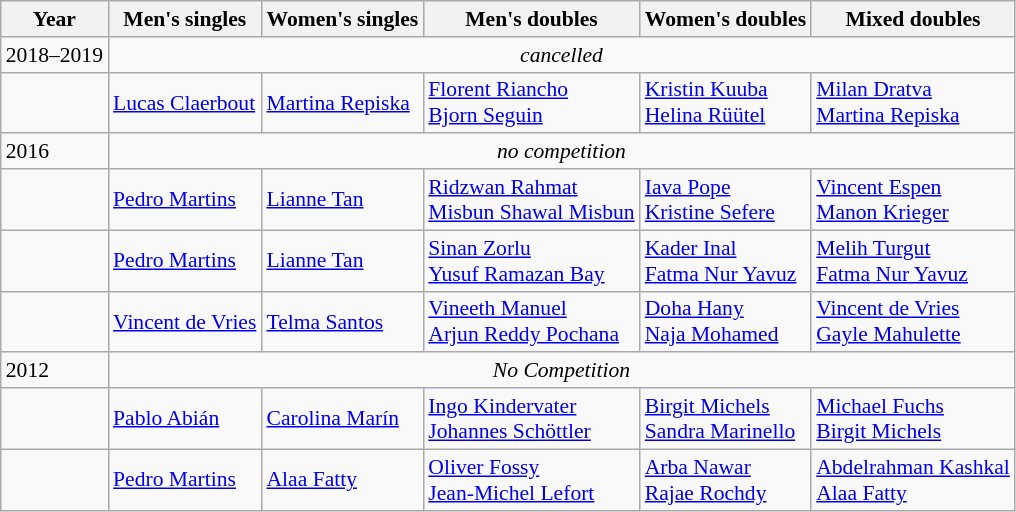<table class=wikitable style="font-size:90%;">
<tr>
<th>Year</th>
<th>Men's singles</th>
<th>Women's singles</th>
<th>Men's doubles</th>
<th>Women's doubles</th>
<th>Mixed doubles</th>
</tr>
<tr>
<td>2018–2019</td>
<td colspan=5 align=center><em>cancelled</em></td>
</tr>
<tr>
<td></td>
<td> <a href='#'>Lucas Claerbout</a></td>
<td> <a href='#'>Martina Repiska</a></td>
<td> <a href='#'>Florent Riancho</a> <br>  <a href='#'>Bjorn Seguin</a></td>
<td> <a href='#'>Kristin Kuuba</a> <br>  <a href='#'>Helina Rüütel</a></td>
<td> <a href='#'>Milan Dratva</a> <br>  <a href='#'>Martina Repiska</a></td>
</tr>
<tr>
<td>2016</td>
<td colspan=5 align=center><em>no competition</em></td>
</tr>
<tr>
<td></td>
<td> <a href='#'>Pedro Martins</a></td>
<td> <a href='#'>Lianne Tan</a></td>
<td> <a href='#'>Ridzwan Rahmat</a> <br>  <a href='#'>Misbun Shawal Misbun</a></td>
<td> <a href='#'>Iava Pope</a> <br>  <a href='#'>Kristine Sefere</a></td>
<td> <a href='#'>Vincent Espen</a> <br>  <a href='#'>Manon Krieger</a></td>
</tr>
<tr>
<td></td>
<td> <a href='#'>Pedro Martins</a></td>
<td> <a href='#'>Lianne Tan</a></td>
<td> <a href='#'>Sinan Zorlu</a> <br>  <a href='#'>Yusuf Ramazan Bay</a></td>
<td> <a href='#'>Kader Inal</a> <br>  <a href='#'>Fatma Nur Yavuz</a></td>
<td> <a href='#'>Melih Turgut</a> <br>  <a href='#'>Fatma Nur Yavuz</a></td>
</tr>
<tr>
<td></td>
<td> <a href='#'>Vincent de Vries</a></td>
<td> <a href='#'>Telma Santos</a></td>
<td> <a href='#'>Vineeth Manuel</a> <br>  <a href='#'>Arjun Reddy Pochana</a></td>
<td> <a href='#'>Doha Hany</a> <br>  <a href='#'>Naja Mohamed</a></td>
<td> <a href='#'>Vincent de Vries</a> <br>  <a href='#'>Gayle Mahulette</a></td>
</tr>
<tr>
<td>2012</td>
<td colspan=5 align=center><em>No Competition</em></td>
</tr>
<tr>
<td></td>
<td> <a href='#'>Pablo Abián</a></td>
<td> <a href='#'>Carolina Marín</a></td>
<td> <a href='#'>Ingo Kindervater</a> <br>  <a href='#'>Johannes Schöttler</a></td>
<td> <a href='#'>Birgit Michels</a> <br>  <a href='#'>Sandra Marinello</a></td>
<td> <a href='#'>Michael Fuchs</a> <br>  <a href='#'>Birgit Michels</a></td>
</tr>
<tr>
<td></td>
<td> <a href='#'>Pedro Martins</a></td>
<td> <a href='#'>Alaa Fatty</a></td>
<td> <a href='#'>Oliver Fossy</a> <br>  <a href='#'>Jean-Michel Lefort</a></td>
<td> <a href='#'>Arba Nawar</a> <br>  <a href='#'>Rajae Rochdy</a></td>
<td> <a href='#'>Abdelrahman Kashkal</a> <br>  <a href='#'>Alaa Fatty</a></td>
</tr>
</table>
